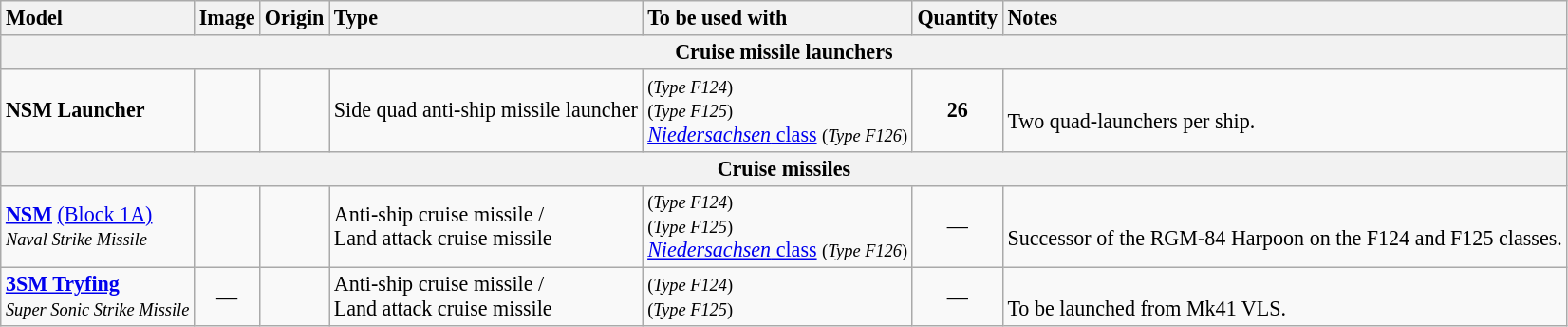<table class="wikitable" style="font-size: 92%;">
<tr>
<th style="text-align: left">Model</th>
<th style="text-align: left">Image</th>
<th style="text-align: left">Origin</th>
<th style="text-align: left">Type</th>
<th style="text-align: left">To be used with</th>
<th style="text-align: left">Quantity</th>
<th style="text-align: left">Notes</th>
</tr>
<tr>
<th colspan="7">Cruise missile launchers</th>
</tr>
<tr>
<td><strong>NSM Launcher</strong></td>
<td style="text-align: center"></td>
<td></td>
<td>Side quad anti-ship missile launcher</td>
<td> <small>(<em>Type F124</em>)</small><br> <small>(<em>Type F125</em>)</small><br><a href='#'><em>Niedersachsen</em> class</a> <small>(<em>Type F126</em>)</small></td>
<td style="text-align: center"><strong>26</strong></td>
<td><br>Two quad-launchers per ship.</td>
</tr>
<tr>
<th colspan="7">Cruise missiles</th>
</tr>
<tr>
<td><strong><a href='#'>NSM</a></strong> <a href='#'>(Block 1A)</a><br><small><em>Naval Strike Missile</em></small></td>
<td style="text-align: center"></td>
<td></td>
<td>Anti-ship cruise missile /<br>Land attack cruise missile</td>
<td> <small>(<em>Type F124</em>)</small><br> <small>(<em>Type F125</em>)</small><br><a href='#'><em>Niedersachsen</em> class</a> <small>(<em>Type F126</em>)</small></td>
<td style="text-align: center">—</td>
<td><br>Successor of the RGM-84 Harpoon on the F124 and F125 classes.</td>
</tr>
<tr>
<td><a href='#'><strong>3SM Tryfing</strong></a><br><small><em>Super Sonic Strike Missile</em></small></td>
<td style="text-align: center">—</td>
<td><br></td>
<td>Anti-ship cruise missile /<br>Land attack cruise missile</td>
<td> <small>(<em>Type F124</em>)</small><br> <small>(<em>Type F125</em>)</small></td>
<td style="text-align: center">—</td>
<td><br>To be launched from Mk41 VLS.</td>
</tr>
</table>
